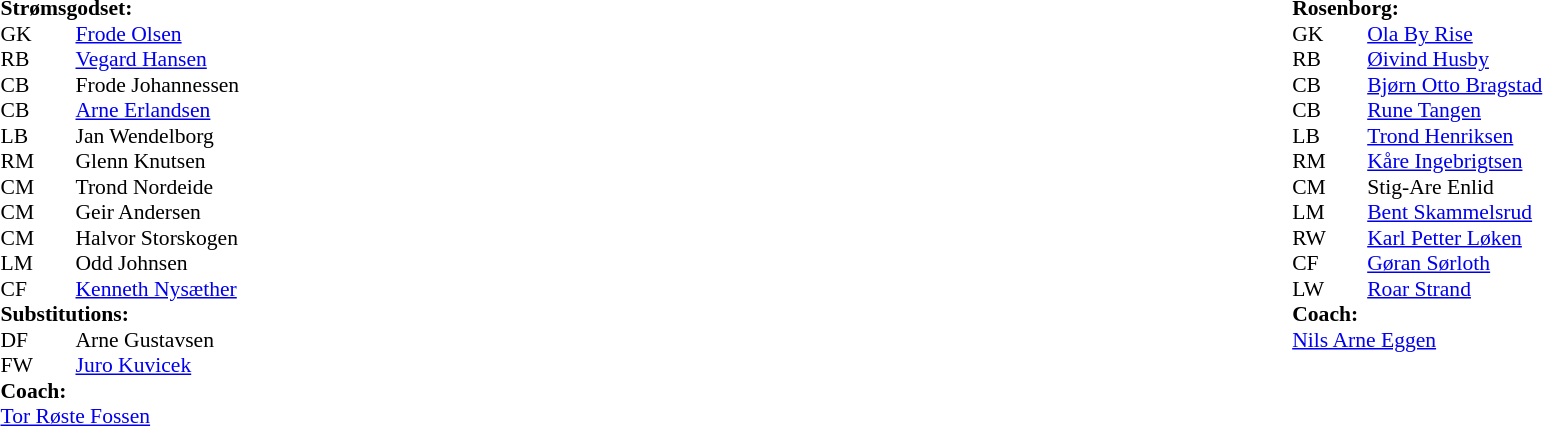<table width="100%">
<tr>
<td valign="top" width="50%"><br><table style="font-size: 90%" cellspacing="0" cellpadding="0">
<tr>
<td colspan="4"><strong>Strømsgodset:</strong></td>
</tr>
<tr>
<th width=25></th>
<th width=25></th>
</tr>
<tr>
<td>GK</td>
<td></td>
<td> <a href='#'>Frode Olsen</a></td>
</tr>
<tr>
<td>RB</td>
<td></td>
<td> <a href='#'>Vegard Hansen</a></td>
</tr>
<tr>
<td>CB</td>
<td></td>
<td> Frode Johannessen</td>
</tr>
<tr>
<td>CB</td>
<td></td>
<td> <a href='#'>Arne Erlandsen</a></td>
</tr>
<tr>
<td>LB</td>
<td></td>
<td> Jan Wendelborg</td>
</tr>
<tr>
<td>RM</td>
<td></td>
<td> Glenn Knutsen</td>
</tr>
<tr>
<td>CM</td>
<td></td>
<td> Trond Nordeide</td>
</tr>
<tr>
<td>CM</td>
<td></td>
<td> Geir Andersen</td>
</tr>
<tr>
<td>CM</td>
<td></td>
<td> Halvor Storskogen</td>
</tr>
<tr>
<td>LM</td>
<td></td>
<td> Odd Johnsen</td>
</tr>
<tr>
<td>CF</td>
<td></td>
<td> <a href='#'>Kenneth Nysæther</a></td>
</tr>
<tr>
<td colspan=3><strong>Substitutions:</strong></td>
</tr>
<tr>
<td>DF</td>
<td></td>
<td> Arne Gustavsen</td>
</tr>
<tr>
<td>FW</td>
<td></td>
<td> <a href='#'>Juro Kuvicek</a></td>
</tr>
<tr>
<td colspan=3><strong>Coach:</strong></td>
</tr>
<tr>
<td colspan=4> <a href='#'>Tor Røste Fossen</a></td>
</tr>
</table>
</td>
<td valign="top" width="50%"><br><table style="font-size: 90%" cellspacing="0" cellpadding="0" align=center>
<tr>
<td colspan="4"><strong>Rosenborg:</strong></td>
</tr>
<tr>
<th width=25></th>
<th width=25></th>
</tr>
<tr>
<td>GK</td>
<td></td>
<td> <a href='#'>Ola By Rise</a></td>
</tr>
<tr>
<td>RB</td>
<td></td>
<td> <a href='#'>Øivind Husby</a></td>
</tr>
<tr>
<td>CB</td>
<td></td>
<td> <a href='#'>Bjørn Otto Bragstad</a></td>
</tr>
<tr>
<td>CB</td>
<td></td>
<td> <a href='#'>Rune Tangen</a></td>
</tr>
<tr>
<td>LB</td>
<td></td>
<td> <a href='#'>Trond Henriksen</a></td>
</tr>
<tr>
<td>RM</td>
<td></td>
<td> <a href='#'>Kåre Ingebrigtsen</a></td>
</tr>
<tr>
<td>CM</td>
<td></td>
<td> Stig-Are Enlid</td>
</tr>
<tr>
<td>LM</td>
<td></td>
<td> <a href='#'>Bent Skammelsrud</a></td>
</tr>
<tr>
<td>RW</td>
<td></td>
<td> <a href='#'>Karl Petter Løken</a></td>
</tr>
<tr>
<td>CF</td>
<td></td>
<td> <a href='#'>Gøran Sørloth</a></td>
</tr>
<tr>
<td>LW</td>
<td></td>
<td> <a href='#'>Roar Strand</a></td>
</tr>
<tr>
<td colspan=3><strong>Coach:</strong></td>
</tr>
<tr>
<td colspan=4> <a href='#'>Nils Arne Eggen</a></td>
</tr>
</table>
</td>
</tr>
</table>
